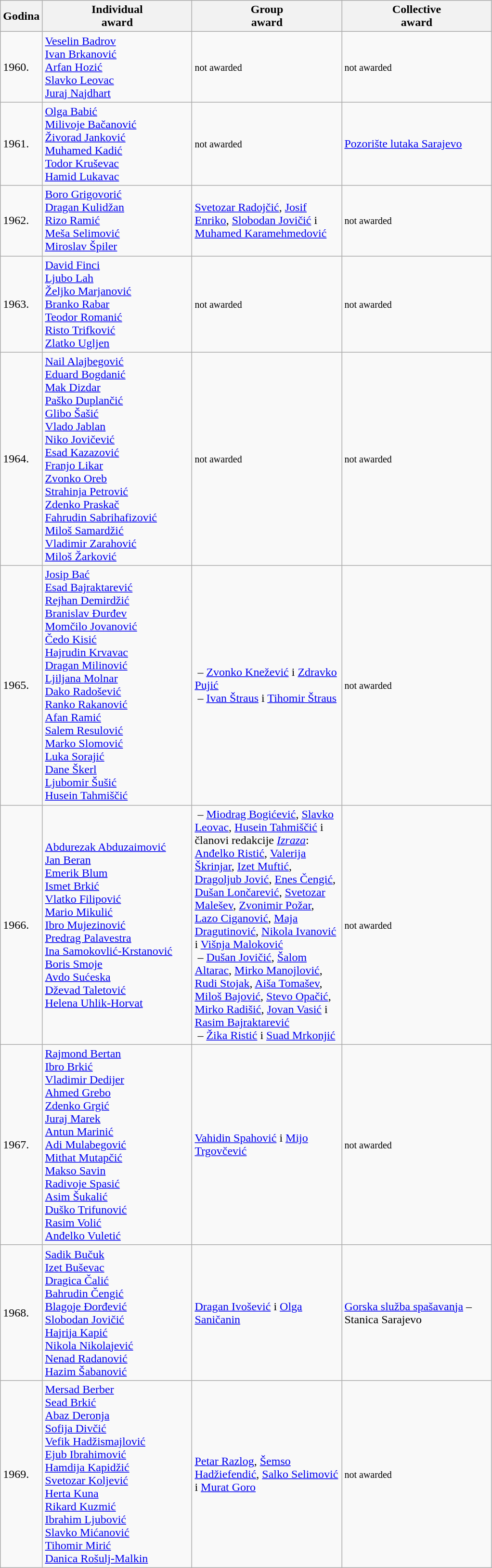<table class="wikitable">
<tr>
<th width="50">Godina</th>
<th width="200">Individual<br>award</th>
<th width="200">Group<br>award</th>
<th width="200">Collective<br>award</th>
</tr>
<tr>
<td>1960.</td>
<td><a href='#'>Veselin Badrov</a><br><a href='#'>Ivan Brkanović</a><br><a href='#'>Arfan Hozić</a><br><a href='#'>Slavko Leovac</a><br><a href='#'>Juraj Najdhart</a></td>
<td><small> not awarded </small></td>
<td><small> not awarded </small></td>
</tr>
<tr>
<td>1961.</td>
<td><a href='#'>Olga Babić</a><br><a href='#'>Milivoje Bačanović</a><br><a href='#'>Živorad Janković</a><br><a href='#'>Muhamed Kadić</a><br><a href='#'>Todor Kruševac</a><br><a href='#'>Hamid Lukavac</a></td>
<td><small> not awarded </small></td>
<td><a href='#'>Pozorište lutaka Sarajevo</a></td>
</tr>
<tr>
<td>1962.</td>
<td><a href='#'>Boro Grigovorić</a><br><a href='#'>Dragan Kulidžan</a><br><a href='#'>Rizo Ramić</a><br><a href='#'>Meša Selimović</a><br><a href='#'>Miroslav Špiler</a></td>
<td><a href='#'>Svetozar Radojčić</a>, <a href='#'>Josif Enriko</a>, <a href='#'>Slobodan Jovičić</a> i <a href='#'>Muhamed Karamehmedović</a></td>
<td><small> not awarded </small></td>
</tr>
<tr>
<td>1963.</td>
<td><a href='#'>David Finci</a><br><a href='#'>Ljubo Lah</a><br><a href='#'>Željko Marjanović</a><br><a href='#'>Branko Rabar</a><br><a href='#'>Teodor Romanić</a><br><a href='#'>Risto Trifković</a><br><a href='#'>Zlatko Ugljen</a></td>
<td><small> not awarded </small></td>
<td><small> not awarded </small></td>
</tr>
<tr>
<td>1964.</td>
<td><a href='#'>Nail Alajbegović</a><br><a href='#'>Eduard Bogdanić</a><br><a href='#'>Mak Dizdar</a><br><a href='#'>Paško Duplančić</a><br><a href='#'>Glibo Šašić</a><br><a href='#'>Vlado Jablan</a><br><a href='#'>Niko Jovičević</a><br><a href='#'>Esad Kazazović</a><br><a href='#'>Franjo Likar</a><br><a href='#'>Zvonko Oreb</a><br><a href='#'>Strahinja Petrović</a><br><a href='#'>Zdenko Praskač</a><br><a href='#'>Fahrudin Sabrihafizović</a><br><a href='#'>Miloš Samardžić</a><br> <a href='#'>Vladimir Zarahović</a><br><a href='#'>Miloš Žarković</a></td>
<td><small> not awarded </small></td>
<td><small> not awarded </small></td>
</tr>
<tr>
<td>1965.</td>
<td><a href='#'>Josip Bać</a><br><a href='#'>Esad Bajraktarević</a><br><a href='#'>Rejhan Demirdžić</a><br><a href='#'>Branislav Đurđev</a><br><a href='#'>Momčilo Jovanović</a><br><a href='#'>Čedo Kisić</a><br><a href='#'>Hajrudin Krvavac</a><br><a href='#'>Dragan Milinović</a><br><a href='#'>Ljiljana Molnar</a><br><a href='#'>Dako Radošević</a><br><a href='#'>Ranko Rakanović</a><br><a href='#'>Afan Ramić</a><br><a href='#'>Salem Resulović</a><br><a href='#'>Marko Slomović</a><br><a href='#'>Luka Sorajić</a><br><a href='#'>Dane Škerl</a><br><a href='#'>Ljubomir Šušić</a><br><a href='#'>Husein Tahmiščić</a></td>
<td> – <a href='#'>Zvonko Knežević</a> i <a href='#'>Zdravko Pujić</a><br> – <a href='#'>Ivan Štraus</a> i <a href='#'>Tihomir Štraus</a></td>
<td><small> not awarded </small></td>
</tr>
<tr>
<td>1966.</td>
<td><a href='#'>Abdurezak Abduzaimović</a><br><a href='#'>Jan Beran</a><br><a href='#'>Emerik Blum</a><br><a href='#'>Ismet Brkić</a><br><a href='#'>Vlatko Filipović</a><br><a href='#'>Mario Mikulić</a><br><a href='#'>Ibro Mujezinović</a><br><a href='#'>Predrag Palavestra</a><br><a href='#'>Ina Samokovlić-Krstanović</a><br><a href='#'>Boris Smoje</a><br><a href='#'>Avdo Sućeska</a><br><a href='#'>Dževad Taletović</a><br><a href='#'>Helena Uhlik-Horvat</a></td>
<td> – <a href='#'>Miodrag Bogićević</a>, <a href='#'>Slavko Leovac</a>, <a href='#'>Husein Tahmiščić</a> i članovi redakcije <em><a href='#'>Izraza</a></em>: <a href='#'>Anđelko Ristić</a>, <a href='#'>Valerija Škrinjar</a>, <a href='#'>Izet Muftić</a>, <a href='#'>Dragoljub Jović</a>, <a href='#'>Enes Čengić</a>, <a href='#'>Dušan Lončarević</a>, <a href='#'>Svetozar Malešev</a>, <a href='#'>Zvonimir Požar</a>, <a href='#'>Lazo Ciganović</a>, <a href='#'>Maja Dragutinović</a>, <a href='#'>Nikola Ivanović</a> i <a href='#'>Višnja Maloković</a><br> – <a href='#'>Dušan Jovičić</a>, <a href='#'>Šalom Altarac</a>, <a href='#'>Mirko Manojlović</a>, <a href='#'>Rudi Stojak</a>, <a href='#'>Aiša Tomašev</a>, <a href='#'>Miloš Bajović</a>, <a href='#'>Stevo Opačić</a>, <a href='#'>Mirko Radišić</a>, <a href='#'>Jovan Vasić</a> i <a href='#'>Rasim Bajraktarević</a> <br> – <a href='#'>Žika Ristić</a> i <a href='#'>Suad Mrkonjić</a></td>
<td><small> not awarded </small></td>
</tr>
<tr>
<td>1967.</td>
<td><a href='#'>Rajmond Bertan</a><br><a href='#'>Ibro Brkić</a><br><a href='#'>Vladimir Dedijer</a><br><a href='#'>Ahmed Grebo</a><br><a href='#'>Zdenko Grgić</a><br><a href='#'>Juraj Marek</a><br><a href='#'>Antun Marinić</a><br><a href='#'>Adi Mulabegović</a><br><a href='#'>Mithat Mutapčić</a><br><a href='#'>Makso Savin</a><br><a href='#'>Radivoje Spasić</a><br><a href='#'>Asim Šukalić</a><br><a href='#'>Duško Trifunović</a><br><a href='#'>Rasim Volić</a><br><a href='#'>Anđelko Vuletić</a></td>
<td><a href='#'>Vahidin Spahović</a> i <a href='#'>Mijo Trgovčević</a></td>
<td><small> not awarded </small></td>
</tr>
<tr>
<td>1968.</td>
<td><a href='#'>Sadik Bučuk</a><br><a href='#'>Izet Buševac</a><br><a href='#'>Dragica Čalić</a><br><a href='#'>Bahrudin Čengić</a><br><a href='#'>Blagoje Đorđević</a><br><a href='#'>Slobodan Jovičić</a><br><a href='#'>Hajrija Kapić</a><br><a href='#'>Nikola Nikolajević</a><br><a href='#'>Nenad Radanović</a><br><a href='#'>Hazim Šabanović</a></td>
<td><a href='#'>Dragan Ivošević</a> i <a href='#'>Olga Saničanin</a></td>
<td><a href='#'>Gorska služba spašavanja</a> – Stanica Sarajevo</td>
</tr>
<tr>
<td>1969.</td>
<td><a href='#'>Mersad Berber</a><br><a href='#'>Sead Brkić</a><br><a href='#'>Abaz Deronja</a><br><a href='#'>Sofija Divčić</a><br><a href='#'>Vefik Hadžismajlović</a><br><a href='#'>Ejub Ibrahimović</a><br><a href='#'>Hamdija Kapidžić</a><br><a href='#'>Svetozar Koljević</a><br><a href='#'>Herta Kuna</a><br><a href='#'>Rikard Kuzmić</a><br><a href='#'>Ibrahim Ljubović</a><br><a href='#'>Slavko Mićanović</a><br><a href='#'>Tihomir Mirić</a><br><a href='#'>Danica Rošulj-Malkin</a></td>
<td><a href='#'>Petar Razlog</a>, <a href='#'>Šemso Hadžiefendić</a>, <a href='#'>Salko Selimović</a> i <a href='#'>Murat Goro</a></td>
<td><small> not awarded </small></td>
</tr>
</table>
